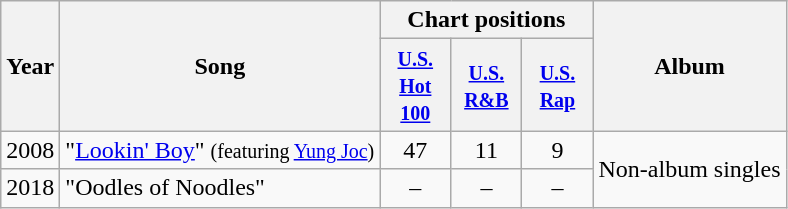<table class="wikitable">
<tr>
<th rowspan="2">Year</th>
<th rowspan="2">Song</th>
<th colspan="3">Chart positions</th>
<th rowspan="2">Album</th>
</tr>
<tr>
<th width="40"><small><a href='#'>U.S. Hot 100</a></small></th>
<th width="40"><small><a href='#'>U.S. R&B</a></small></th>
<th width="40"><small><a href='#'>U.S. Rap</a></small></th>
</tr>
<tr>
<td align="center" rowspan="1">2008</td>
<td align="left">"<a href='#'>Lookin' Boy</a>" <small>(featuring <a href='#'>Yung Joc</a>)</small></td>
<td align="center">47</td>
<td align="center">11</td>
<td align="center">9</td>
<td align="left" rowspan="2">Non-album singles</td>
</tr>
<tr>
<td align="center" rowspan="1">2018</td>
<td align="left">"Oodles of Noodles"</td>
<td align="center">–</td>
<td align="center">–</td>
<td align="center">–</td>
</tr>
</table>
